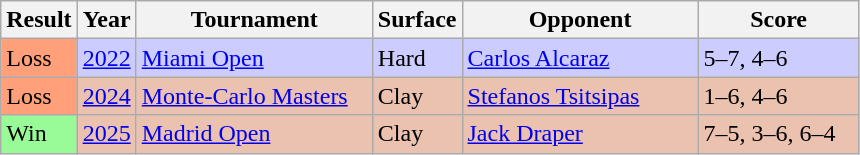<table class="sortable wikitable">
<tr>
<th>Result</th>
<th>Year</th>
<th width=150>Tournament</th>
<th>Surface</th>
<th width=150>Opponent</th>
<th width=100 class="unsortable">Score</th>
</tr>
<tr style="background:#ccccff;">
<td bgcolor=ffa07a>Loss</td>
<td><a href='#'>2022</a></td>
<td><a href='#'>Miami Open</a></td>
<td>Hard</td>
<td> <a href='#'>Carlos Alcaraz</a></td>
<td>5–7, 4–6</td>
</tr>
<tr style="background:#ebc2af;">
<td bgcolor=ffa07a>Loss</td>
<td><a href='#'>2024</a></td>
<td><a href='#'>Monte-Carlo Masters</a></td>
<td>Clay</td>
<td> <a href='#'>Stefanos Tsitsipas</a></td>
<td>1–6, 4–6</td>
</tr>
<tr style="background:#ebc2af;">
<td bgcolor=98fb98>Win</td>
<td><a href='#'>2025</a></td>
<td><a href='#'>Madrid Open</a></td>
<td>Clay</td>
<td> <a href='#'>Jack Draper</a></td>
<td>7–5, 3–6, 6–4</td>
</tr>
</table>
